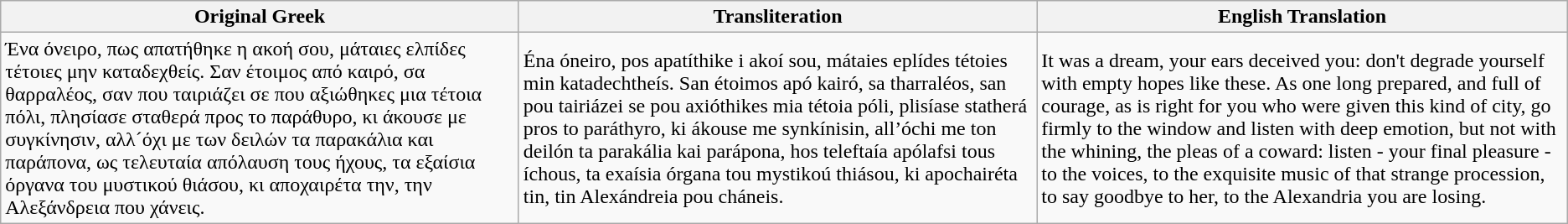<table class="wikitable">
<tr>
<th>Original Greek</th>
<th>Transliteration</th>
<th>English Translation</th>
</tr>
<tr>
<td>Ένα όνειρο, πως απατήθηκε η ακοή σου, μάταιες ελπίδες τέτοιες μην καταδεχθείς. Σαν έτοιμος από καιρό, σα θαρραλέος, σαν που ταιριάζει σε που αξιώθηκες μια τέτοια πόλι, πλησίασε σταθερά προς το παράθυρο, κι άκουσε με συγκίνησιν, αλλ´όχι με των δειλών τα παρακάλια και παράπονα, ως τελευταία απόλαυση τους ήχους, τα εξαίσια όργανα του μυστικού θιάσου, κι αποχαιρέτα την, την Αλεξάνδρεια που χάνεις.</td>
<td>Éna óneiro, pos apatíthike i akoí sou, mátaies eplídes tétoies min katadechtheís. San étoimos apó kairó, sa tharraléos, san pou tairiázei se pou axióthikes mia tétoia póli, plisíase statherá pros to paráthyro, ki ákouse me synkínisin, all’óchi me ton deilón ta parakália kai parápona, hos teleftaía apólafsi tous íchous, ta exaísia órgana tou mystikoú thiásou, ki apochairéta tin, tin Alexándreia pou cháneis.</td>
<td>It was a dream, your ears deceived you: don't degrade yourself with empty hopes like these. As one long prepared, and full of courage, as is right for you who were given this kind of city, go firmly to the window and listen with deep emotion, but not with the whining, the pleas of a coward: listen - your final pleasure - to the voices, to the exquisite music of that strange procession, to say goodbye to her, to the Alexandria you are losing.</td>
</tr>
</table>
